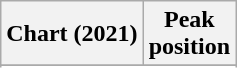<table class="wikitable sortable plainrowheaders" style="text-align:center">
<tr>
<th scope="col">Chart (2021)</th>
<th scope="col">Peak<br>position</th>
</tr>
<tr>
</tr>
<tr>
</tr>
<tr>
</tr>
<tr>
</tr>
</table>
